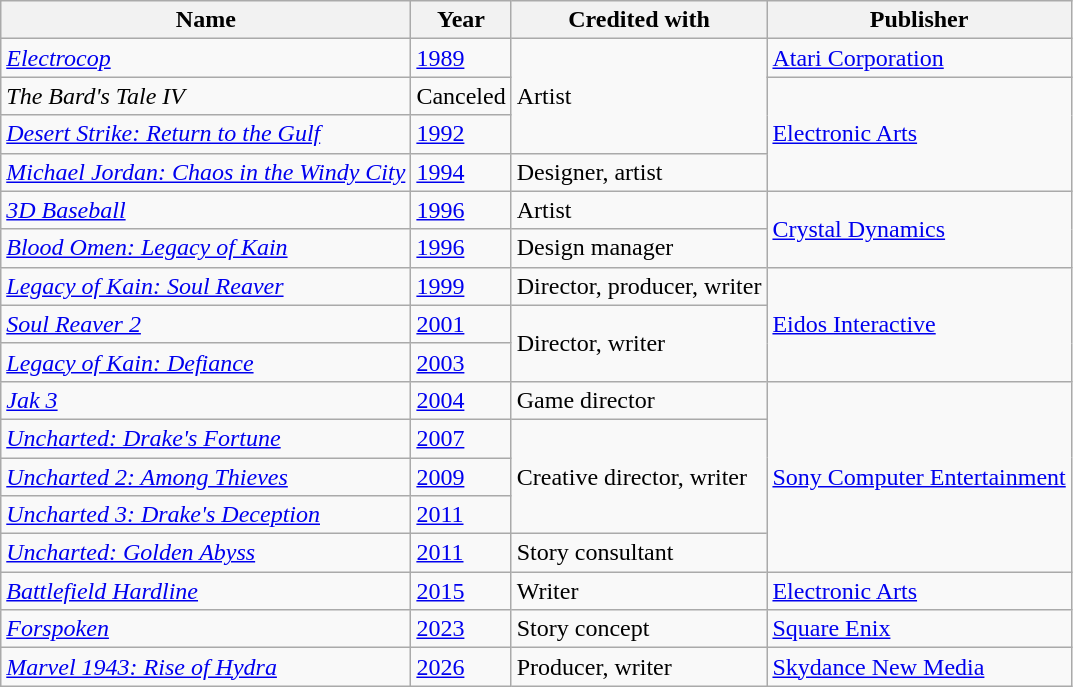<table class="wikitable sortable" border="1">
<tr>
<th scope="col">Name</th>
<th scope="col">Year</th>
<th scope="col">Credited with</th>
<th scope="col">Publisher</th>
</tr>
<tr>
<td><em><a href='#'>Electrocop</a></em></td>
<td><a href='#'>1989</a></td>
<td rowspan="3">Artist</td>
<td><a href='#'>Atari Corporation</a></td>
</tr>
<tr>
<td><em>The Bard's Tale IV</em></td>
<td>Canceled</td>
<td rowspan="3"><a href='#'>Electronic Arts</a></td>
</tr>
<tr>
<td><em><a href='#'>Desert Strike: Return to the Gulf</a></em></td>
<td><a href='#'>1992</a></td>
</tr>
<tr>
<td><em><a href='#'>Michael Jordan: Chaos in the Windy City</a></em></td>
<td><a href='#'>1994</a></td>
<td>Designer, artist</td>
</tr>
<tr>
<td><em><a href='#'>3D Baseball</a></em></td>
<td><a href='#'>1996</a></td>
<td>Artist</td>
<td rowspan="2"><a href='#'>Crystal Dynamics</a></td>
</tr>
<tr>
<td><em><a href='#'>Blood Omen: Legacy of Kain</a></em></td>
<td><a href='#'>1996</a></td>
<td>Design manager</td>
</tr>
<tr>
<td><em><a href='#'>Legacy of Kain: Soul Reaver</a></em></td>
<td><a href='#'>1999</a></td>
<td>Director, producer, writer</td>
<td rowspan="3"><a href='#'>Eidos Interactive</a></td>
</tr>
<tr>
<td><em><a href='#'>Soul Reaver 2</a></em></td>
<td><a href='#'>2001</a></td>
<td rowspan="2">Director, writer</td>
</tr>
<tr>
<td><em><a href='#'>Legacy of Kain: Defiance</a></em></td>
<td><a href='#'>2003</a></td>
</tr>
<tr>
<td><em><a href='#'>Jak 3</a></em></td>
<td><a href='#'>2004</a></td>
<td>Game director</td>
<td rowspan="5"><a href='#'>Sony Computer Entertainment</a></td>
</tr>
<tr>
<td><em><a href='#'>Uncharted: Drake's Fortune</a></em></td>
<td><a href='#'>2007</a></td>
<td rowspan="3">Creative director, writer</td>
</tr>
<tr>
<td><em><a href='#'>Uncharted 2: Among Thieves</a></em></td>
<td><a href='#'>2009</a></td>
</tr>
<tr>
<td><em><a href='#'>Uncharted 3: Drake's Deception</a></em></td>
<td><a href='#'>2011</a></td>
</tr>
<tr>
<td><em><a href='#'>Uncharted: Golden Abyss</a></em></td>
<td><a href='#'>2011</a></td>
<td>Story consultant</td>
</tr>
<tr>
<td><em><a href='#'>Battlefield Hardline</a></em></td>
<td><a href='#'>2015</a></td>
<td>Writer</td>
<td><a href='#'>Electronic Arts</a></td>
</tr>
<tr>
<td><em><a href='#'>Forspoken</a></em></td>
<td><a href='#'>2023</a></td>
<td>Story concept</td>
<td><a href='#'>Square Enix</a></td>
</tr>
<tr>
<td><em><a href='#'>Marvel 1943: Rise of Hydra</a></em></td>
<td><a href='#'>2026</a></td>
<td>Producer, writer</td>
<td><a href='#'>Skydance New Media</a></td>
</tr>
</table>
